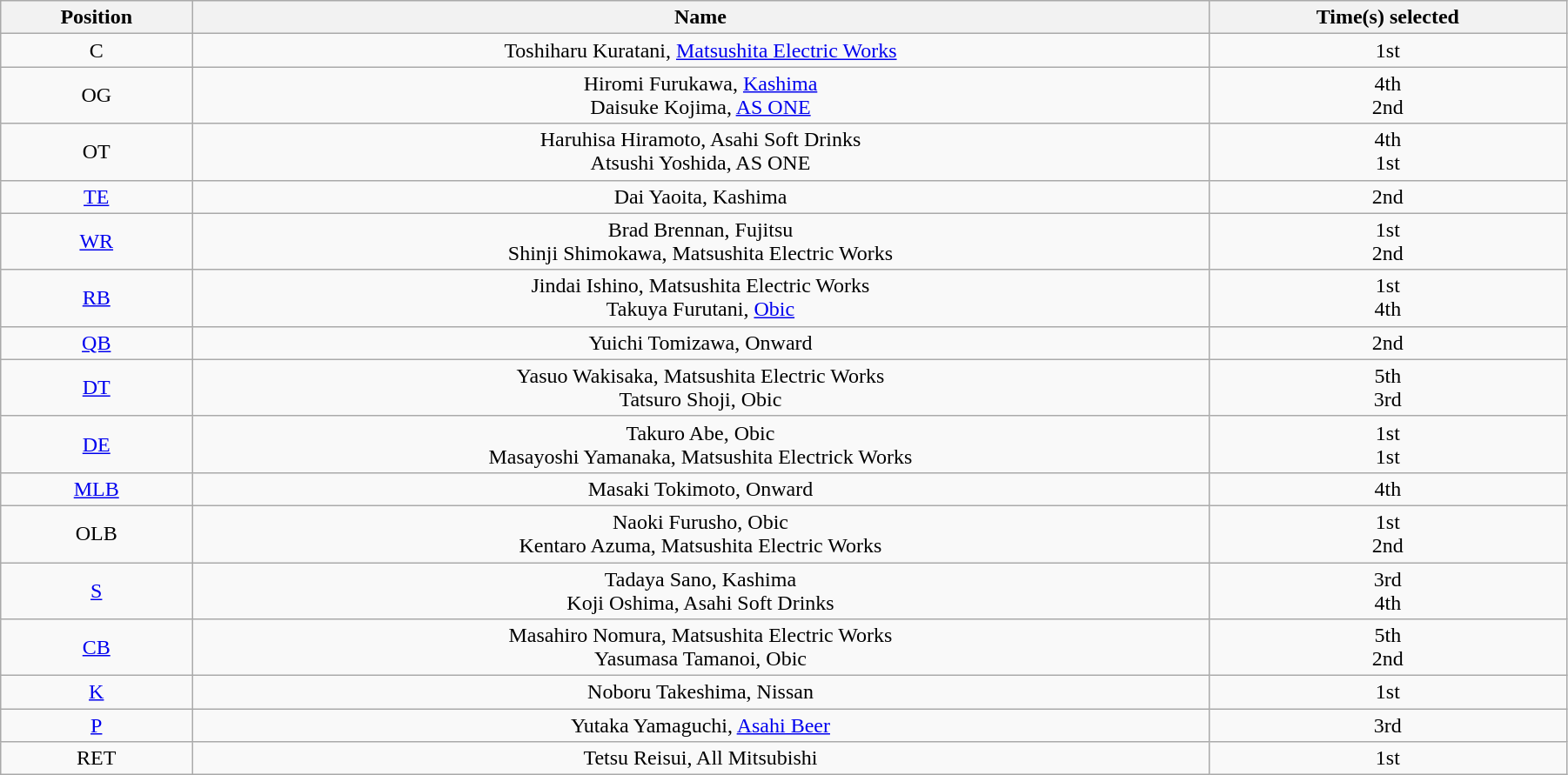<table class="wikitable" style="text-align:Center;width:95%;">
<tr>
<th>Position</th>
<th>Name</th>
<th>Time(s) selected</th>
</tr>
<tr>
<td>C</td>
<td>Toshiharu Kuratani, <a href='#'>Matsushita Electric Works</a></td>
<td>1st</td>
</tr>
<tr>
<td>OG</td>
<td>Hiromi Furukawa, <a href='#'>Kashima</a><br>Daisuke Kojima, <a href='#'>AS ONE</a></td>
<td>4th<br>2nd</td>
</tr>
<tr>
<td>OT</td>
<td>Haruhisa Hiramoto, Asahi Soft Drinks<br>Atsushi Yoshida, AS ONE</td>
<td>4th<br>1st</td>
</tr>
<tr>
<td><a href='#'>TE</a></td>
<td>Dai Yaoita, Kashima</td>
<td>2nd</td>
</tr>
<tr>
<td><a href='#'>WR</a></td>
<td>Brad Brennan, Fujitsu<br>Shinji Shimokawa, Matsushita Electric Works</td>
<td>1st<br>2nd</td>
</tr>
<tr>
<td><a href='#'>RB</a></td>
<td>Jindai Ishino, Matsushita Electric Works<br>Takuya Furutani, <a href='#'>Obic</a></td>
<td>1st<br>4th</td>
</tr>
<tr>
<td><a href='#'>QB</a></td>
<td>Yuichi Tomizawa, Onward</td>
<td>2nd</td>
</tr>
<tr>
<td><a href='#'>DT</a></td>
<td>Yasuo Wakisaka, Matsushita Electric Works<br>Tatsuro Shoji, Obic</td>
<td>5th<br>3rd</td>
</tr>
<tr>
<td><a href='#'>DE</a></td>
<td>Takuro Abe, Obic<br>Masayoshi Yamanaka, Matsushita Electrick Works</td>
<td>1st<br>1st</td>
</tr>
<tr>
<td><a href='#'>MLB</a></td>
<td>Masaki Tokimoto, Onward</td>
<td>4th</td>
</tr>
<tr>
<td>OLB</td>
<td>Naoki Furusho, Obic<br>Kentaro Azuma, Matsushita Electric Works</td>
<td>1st<br>2nd</td>
</tr>
<tr>
<td><a href='#'>S</a></td>
<td>Tadaya Sano, Kashima<br>Koji Oshima, Asahi Soft Drinks</td>
<td>3rd<br>4th</td>
</tr>
<tr>
<td><a href='#'>CB</a></td>
<td>Masahiro Nomura, Matsushita Electric Works<br>Yasumasa Tamanoi, Obic</td>
<td>5th<br>2nd</td>
</tr>
<tr>
<td><a href='#'>K</a></td>
<td>Noboru Takeshima, Nissan</td>
<td>1st</td>
</tr>
<tr>
<td><a href='#'>P</a></td>
<td>Yutaka Yamaguchi, <a href='#'>Asahi Beer</a></td>
<td>3rd</td>
</tr>
<tr>
<td>RET</td>
<td>Tetsu Reisui, All Mitsubishi</td>
<td>1st</td>
</tr>
</table>
